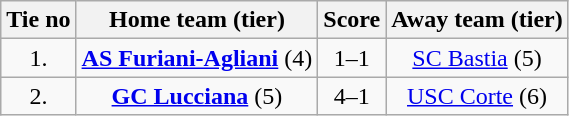<table class="wikitable" style="text-align: center">
<tr>
<th>Tie no</th>
<th>Home team (tier)</th>
<th>Score</th>
<th>Away team (tier)</th>
</tr>
<tr>
<td>1.</td>
<td><strong><a href='#'>AS Furiani-Agliani</a></strong> (4)</td>
<td>1–1 </td>
<td><a href='#'>SC Bastia</a> (5)</td>
</tr>
<tr>
<td>2.</td>
<td><strong><a href='#'>GC Lucciana</a></strong> (5)</td>
<td>4–1</td>
<td><a href='#'>USC Corte</a> (6)</td>
</tr>
</table>
